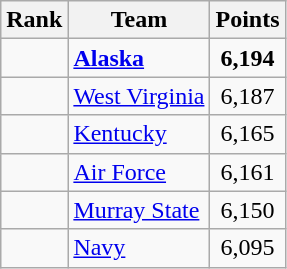<table class="wikitable sortable" style="text-align:center">
<tr>
<th>Rank</th>
<th>Team</th>
<th>Points</th>
</tr>
<tr>
<td></td>
<td align=left><strong><a href='#'>Alaska</a></strong></td>
<td><strong>6,194</strong></td>
</tr>
<tr>
<td></td>
<td align=left><a href='#'>West Virginia</a></td>
<td>6,187</td>
</tr>
<tr>
<td></td>
<td align=left><a href='#'>Kentucky</a></td>
<td>6,165</td>
</tr>
<tr>
<td></td>
<td align=left><a href='#'>Air Force</a></td>
<td>6,161</td>
</tr>
<tr>
<td></td>
<td align=left><a href='#'>Murray State</a></td>
<td>6,150</td>
</tr>
<tr>
<td></td>
<td align=left><a href='#'>Navy</a></td>
<td>6,095</td>
</tr>
</table>
